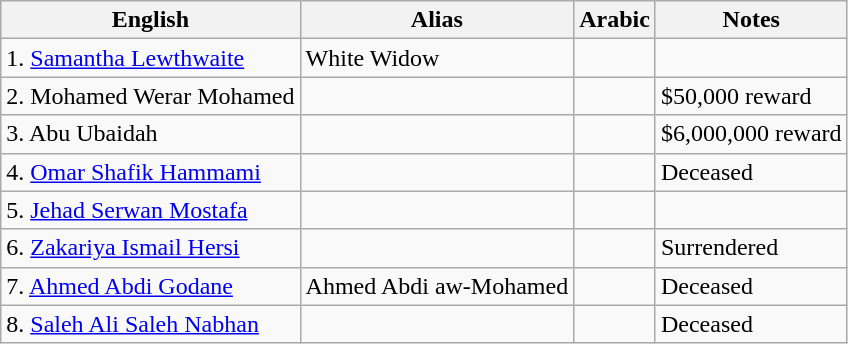<table class="wikitable sortable">
<tr>
<th><strong>English</strong></th>
<th><strong>Alias</strong></th>
<th><strong>Arabic</strong></th>
<th><strong>Notes</strong></th>
</tr>
<tr>
<td>1. <a href='#'>Samantha Lewthwaite</a></td>
<td>White Widow</td>
<td></td>
<td></td>
</tr>
<tr>
<td>2. Mohamed Werar Mohamed</td>
<td></td>
<td></td>
<td>$50,000 reward</td>
</tr>
<tr>
<td>3. Abu Ubaidah</td>
<td></td>
<td></td>
<td>$6,000,000 reward</td>
</tr>
<tr>
<td>4. <a href='#'>Omar Shafik Hammami</a></td>
<td></td>
<td></td>
<td>Deceased</td>
</tr>
<tr>
<td>5. <a href='#'>Jehad Serwan Mostafa</a></td>
<td></td>
<td></td>
<td></td>
</tr>
<tr>
<td>6. <a href='#'>Zakariya Ismail Hersi</a></td>
<td></td>
<td></td>
<td>Surrendered</td>
</tr>
<tr>
<td>7. <a href='#'>Ahmed Abdi Godane</a></td>
<td>Ahmed Abdi aw-Mohamed</td>
<td></td>
<td>Deceased</td>
</tr>
<tr>
<td>8. <a href='#'>Saleh Ali Saleh Nabhan</a></td>
<td></td>
<td></td>
<td>Deceased</td>
</tr>
</table>
